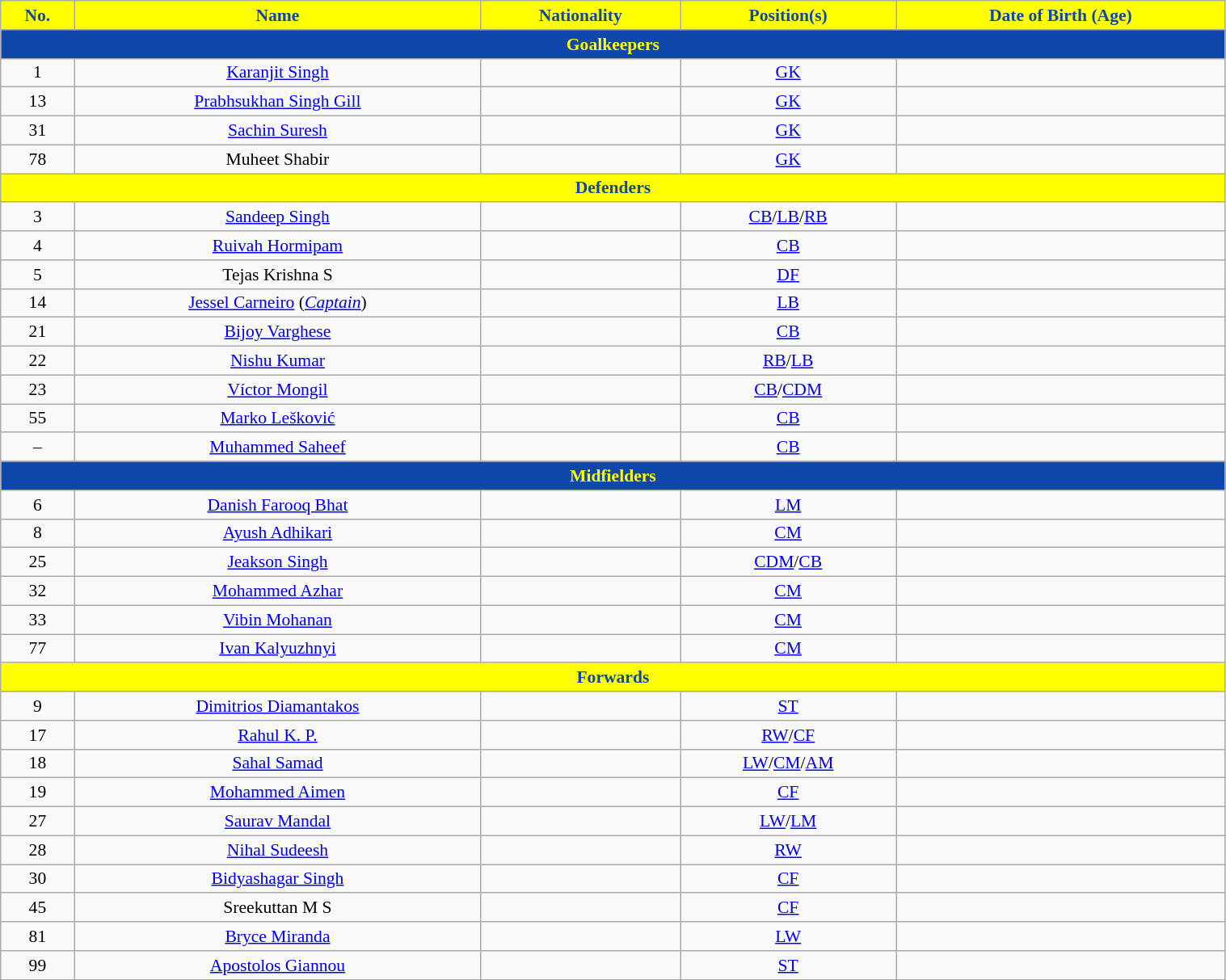<table class="wikitable" style="text-align:center; font-size:90%; width:80%;">
<tr>
<th style="background:#FFFF00; color:#1047AB; text-align:center;">No.</th>
<th style="background:#FFFF00; color:#1047AB; text-align:center;">Name</th>
<th style="background:#FFFF00; color:#1047AB; text-align:center;">Nationality</th>
<th style="background:#FFFF00; color:#1047AB; text-align:center;">Position(s)</th>
<th style="background:#FFFF00; color:#1047AB; text-align:center;">Date of Birth (Age)</th>
</tr>
<tr>
<th colspan="5" style="background:#1047AB; color:#FFFF00; text-align:center;">Goalkeepers</th>
</tr>
<tr>
<td>1</td>
<td><a href='#'>Karanjit Singh</a></td>
<td></td>
<td><a href='#'>GK</a></td>
<td></td>
</tr>
<tr>
<td>13</td>
<td><a href='#'>Prabhsukhan Singh Gill</a></td>
<td></td>
<td><a href='#'>GK</a></td>
<td></td>
</tr>
<tr>
<td>31</td>
<td><a href='#'>Sachin Suresh</a></td>
<td></td>
<td><a href='#'>GK</a></td>
<td></td>
</tr>
<tr>
<td>78</td>
<td>Muheet Shabir</td>
<td></td>
<td><a href='#'>GK</a></td>
<td></td>
</tr>
<tr>
<th colspan="5" style="background:#FFFF00; color:#1047AB; text-align:center;">Defenders</th>
</tr>
<tr>
<td>3</td>
<td><a href='#'>Sandeep Singh</a></td>
<td></td>
<td><a href='#'>CB</a>/<a href='#'>LB</a>/<a href='#'>RB</a></td>
<td></td>
</tr>
<tr>
<td>4</td>
<td><a href='#'>Ruivah Hormipam</a></td>
<td></td>
<td><a href='#'>CB</a></td>
<td></td>
</tr>
<tr>
<td>5</td>
<td>Tejas Krishna S</td>
<td></td>
<td><a href='#'>DF</a></td>
<td></td>
</tr>
<tr>
<td>14</td>
<td><a href='#'>Jessel Carneiro</a> (<a href='#'><em>Captain</em></a>)</td>
<td></td>
<td><a href='#'>LB</a></td>
<td></td>
</tr>
<tr>
<td>21</td>
<td><a href='#'>Bijoy Varghese</a></td>
<td></td>
<td><a href='#'>CB</a></td>
<td></td>
</tr>
<tr>
<td>22</td>
<td><a href='#'>Nishu Kumar</a></td>
<td></td>
<td><a href='#'>RB</a>/<a href='#'>LB</a></td>
<td></td>
</tr>
<tr>
<td>23</td>
<td><a href='#'>Víctor Mongil</a></td>
<td></td>
<td><a href='#'>CB</a>/<a href='#'>CDM</a></td>
<td></td>
</tr>
<tr>
<td>55</td>
<td><a href='#'>Marko Lešković</a></td>
<td></td>
<td><a href='#'>CB</a></td>
<td></td>
</tr>
<tr>
<td>–</td>
<td><a href='#'>Muhammed Saheef</a></td>
<td></td>
<td><a href='#'>CB</a></td>
<td></td>
</tr>
<tr>
<th colspan="5" style="background:#1047AB; color:#FFFF00; text-align:center;">Midfielders</th>
</tr>
<tr>
<td>6</td>
<td><a href='#'>Danish Farooq Bhat</a></td>
<td></td>
<td><a href='#'>LM</a></td>
<td></td>
</tr>
<tr>
<td>8</td>
<td><a href='#'>Ayush Adhikari</a></td>
<td></td>
<td><a href='#'>CM</a></td>
<td></td>
</tr>
<tr>
<td>25</td>
<td><a href='#'>Jeakson Singh</a></td>
<td></td>
<td><a href='#'>CDM</a>/<a href='#'>CB</a></td>
<td></td>
</tr>
<tr>
<td>32</td>
<td><a href='#'>Mohammed Azhar</a></td>
<td></td>
<td><a href='#'>CM</a></td>
<td></td>
</tr>
<tr>
<td>33</td>
<td><a href='#'>Vibin Mohanan</a></td>
<td></td>
<td><a href='#'>CM</a></td>
<td></td>
</tr>
<tr>
<td>77</td>
<td><a href='#'>Ivan Kalyuzhnyi</a></td>
<td></td>
<td><a href='#'>CM</a></td>
<td></td>
</tr>
<tr>
<th colspan="5" style="background:#FFFF00; color:#1047AB; text-align:center;">Forwards</th>
</tr>
<tr>
<td>9</td>
<td><a href='#'>Dimitrios Diamantakos</a></td>
<td></td>
<td><a href='#'>ST</a></td>
<td></td>
</tr>
<tr>
<td>17</td>
<td><a href='#'>Rahul K. P.</a></td>
<td></td>
<td><a href='#'>RW</a>/<a href='#'>CF</a></td>
<td></td>
</tr>
<tr>
<td>18</td>
<td><a href='#'>Sahal Samad</a></td>
<td></td>
<td><a href='#'>LW</a>/<a href='#'>CM</a>/<a href='#'>AM</a></td>
<td></td>
</tr>
<tr>
<td>19</td>
<td><a href='#'>Mohammed Aimen</a></td>
<td></td>
<td><a href='#'>CF</a></td>
<td></td>
</tr>
<tr>
<td>27</td>
<td><a href='#'>Saurav Mandal</a></td>
<td></td>
<td><a href='#'>LW</a>/<a href='#'>LM</a></td>
<td></td>
</tr>
<tr>
<td>28</td>
<td><a href='#'>Nihal Sudeesh</a></td>
<td></td>
<td><a href='#'>RW</a></td>
<td></td>
</tr>
<tr>
<td>30</td>
<td><a href='#'>Bidyashagar Singh</a></td>
<td></td>
<td><a href='#'>CF</a></td>
<td></td>
</tr>
<tr>
<td>45</td>
<td>Sreekuttan M S</td>
<td></td>
<td><a href='#'>CF</a></td>
<td></td>
</tr>
<tr>
<td>81</td>
<td><a href='#'>Bryce Miranda</a></td>
<td></td>
<td><a href='#'>LW</a></td>
<td></td>
</tr>
<tr>
<td>99</td>
<td><a href='#'>Apostolos Giannou</a></td>
<td></td>
<td><a href='#'>ST</a></td>
<td></td>
</tr>
</table>
